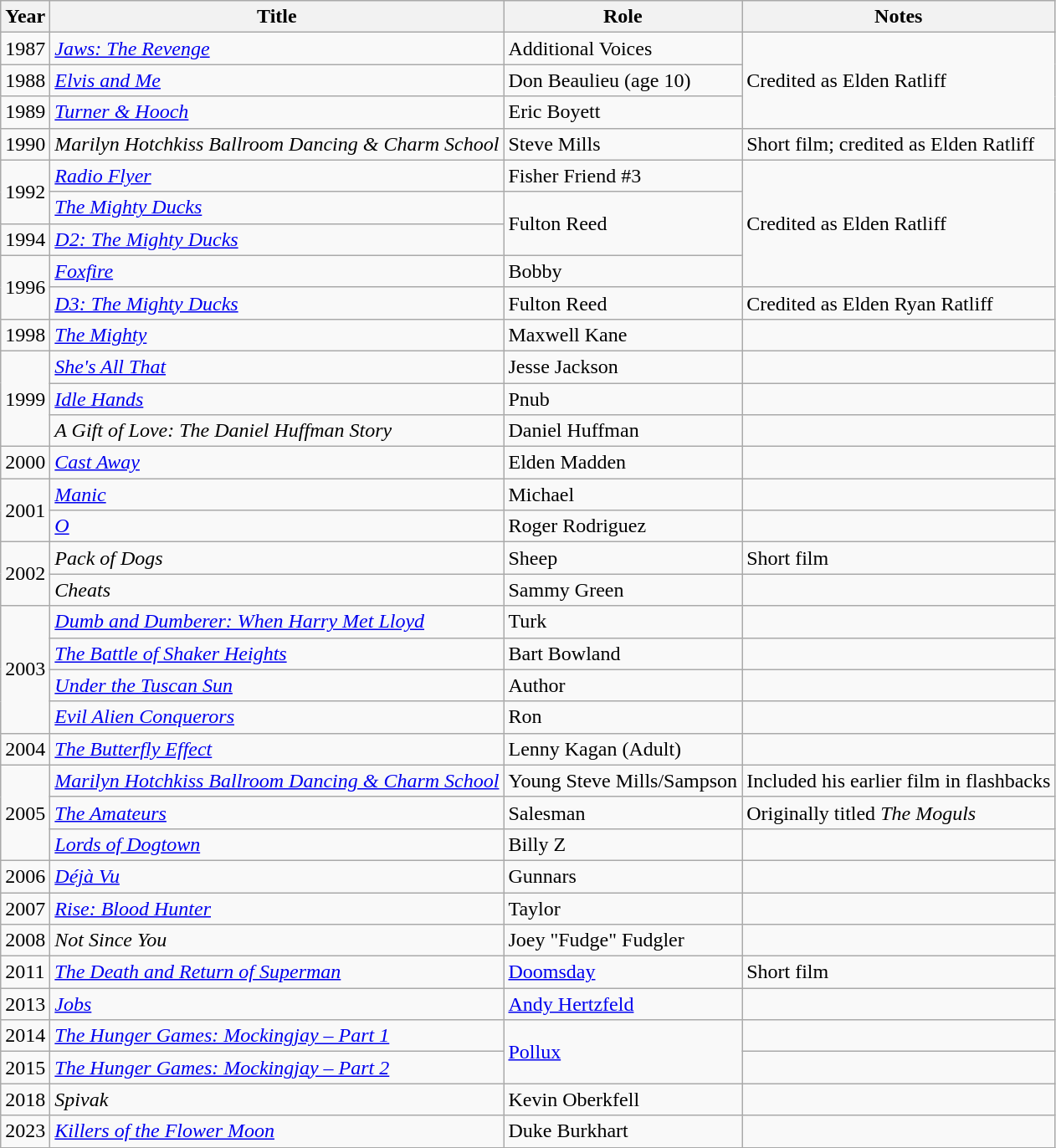<table class="wikitable sortable">
<tr>
<th>Year</th>
<th>Title</th>
<th>Role</th>
<th class="unsortable">Notes</th>
</tr>
<tr>
<td>1987</td>
<td><em><a href='#'>Jaws: The Revenge</a></em></td>
<td>Additional Voices</td>
<td rowspan=3>Credited as Elden Ratliff</td>
</tr>
<tr>
<td>1988</td>
<td><em><a href='#'>Elvis and Me</a></em></td>
<td>Don Beaulieu (age 10)</td>
</tr>
<tr>
<td>1989</td>
<td><em><a href='#'>Turner & Hooch</a></em></td>
<td>Eric Boyett</td>
</tr>
<tr>
<td>1990</td>
<td><em>Marilyn Hotchkiss Ballroom Dancing & Charm School</em></td>
<td>Steve Mills</td>
<td>Short film; credited as Elden Ratliff</td>
</tr>
<tr>
<td rowspan=2>1992</td>
<td><em><a href='#'>Radio Flyer</a></em></td>
<td>Fisher Friend #3</td>
<td rowspan=4>Credited as Elden Ratliff</td>
</tr>
<tr>
<td><em><a href='#'>The Mighty Ducks</a></em></td>
<td rowspan=2>Fulton Reed</td>
</tr>
<tr>
<td>1994</td>
<td><em><a href='#'>D2: The Mighty Ducks</a></em></td>
</tr>
<tr>
<td rowspan=2>1996</td>
<td><em><a href='#'>Foxfire</a></em></td>
<td>Bobby</td>
</tr>
<tr>
<td><em><a href='#'>D3: The Mighty Ducks</a></em></td>
<td>Fulton Reed</td>
<td>Credited as Elden Ryan Ratliff</td>
</tr>
<tr>
<td>1998</td>
<td><em><a href='#'>The Mighty</a></em></td>
<td>Maxwell Kane</td>
<td></td>
</tr>
<tr>
<td rowspan=3>1999</td>
<td><em><a href='#'>She's All That</a></em></td>
<td>Jesse Jackson</td>
<td></td>
</tr>
<tr>
<td><em><a href='#'>Idle Hands</a></em></td>
<td>Pnub</td>
<td></td>
</tr>
<tr>
<td><em>A Gift of Love: The Daniel Huffman Story</em></td>
<td>Daniel Huffman</td>
<td></td>
</tr>
<tr>
<td>2000</td>
<td><em><a href='#'>Cast Away</a></em></td>
<td>Elden Madden</td>
<td></td>
</tr>
<tr>
<td rowspan=2>2001</td>
<td><em><a href='#'>Manic</a></em></td>
<td>Michael</td>
<td></td>
</tr>
<tr>
<td><em><a href='#'>O</a></em></td>
<td>Roger Rodriguez</td>
<td></td>
</tr>
<tr>
<td rowspan="2">2002</td>
<td><em>Pack of Dogs</em></td>
<td>Sheep</td>
<td>Short film</td>
</tr>
<tr>
<td><em>Cheats</em></td>
<td>Sammy Green</td>
<td></td>
</tr>
<tr>
<td rowspan=4>2003</td>
<td><em><a href='#'>Dumb and Dumberer: When Harry Met Lloyd</a></em></td>
<td>Turk</td>
<td></td>
</tr>
<tr>
<td><em><a href='#'>The Battle of Shaker Heights</a></em></td>
<td>Bart Bowland</td>
<td></td>
</tr>
<tr>
<td><em><a href='#'>Under the Tuscan Sun</a></em></td>
<td>Author</td>
<td></td>
</tr>
<tr>
<td><em><a href='#'>Evil Alien Conquerors</a></em></td>
<td>Ron</td>
<td></td>
</tr>
<tr>
<td>2004</td>
<td><em><a href='#'>The Butterfly Effect</a></em></td>
<td>Lenny Kagan (Adult)</td>
<td></td>
</tr>
<tr>
<td rowspan=3>2005</td>
<td><em><a href='#'>Marilyn Hotchkiss Ballroom Dancing & Charm School</a></em></td>
<td>Young Steve Mills/Sampson</td>
<td>Included his earlier film in flashbacks</td>
</tr>
<tr>
<td><em><a href='#'>The Amateurs</a></em></td>
<td>Salesman</td>
<td>Originally titled <em>The Moguls</em></td>
</tr>
<tr>
<td><em><a href='#'>Lords of Dogtown</a></em></td>
<td>Billy Z</td>
<td></td>
</tr>
<tr>
<td>2006</td>
<td><em><a href='#'>Déjà Vu</a></em></td>
<td>Gunnars</td>
<td></td>
</tr>
<tr>
<td>2007</td>
<td><em><a href='#'>Rise: Blood Hunter</a></em></td>
<td>Taylor</td>
<td></td>
</tr>
<tr>
<td>2008</td>
<td><em>Not Since You</em></td>
<td>Joey "Fudge" Fudgler</td>
<td></td>
</tr>
<tr>
<td>2011</td>
<td><em><a href='#'>The Death and Return of Superman</a></em></td>
<td><a href='#'>Doomsday</a></td>
<td>Short film</td>
</tr>
<tr>
<td>2013</td>
<td><em><a href='#'>Jobs</a></em></td>
<td><a href='#'>Andy Hertzfeld</a></td>
<td></td>
</tr>
<tr>
<td>2014</td>
<td><em><a href='#'>The Hunger Games: Mockingjay – Part 1</a></em></td>
<td rowspan=2><a href='#'>Pollux</a></td>
<td></td>
</tr>
<tr>
<td>2015</td>
<td><em><a href='#'>The Hunger Games: Mockingjay – Part 2</a></em></td>
<td></td>
</tr>
<tr>
<td>2018</td>
<td><em>Spivak</em></td>
<td>Kevin Oberkfell</td>
<td></td>
</tr>
<tr>
<td>2023</td>
<td><em><a href='#'>Killers of the Flower Moon</a></em></td>
<td>Duke Burkhart</td>
<td></td>
</tr>
</table>
